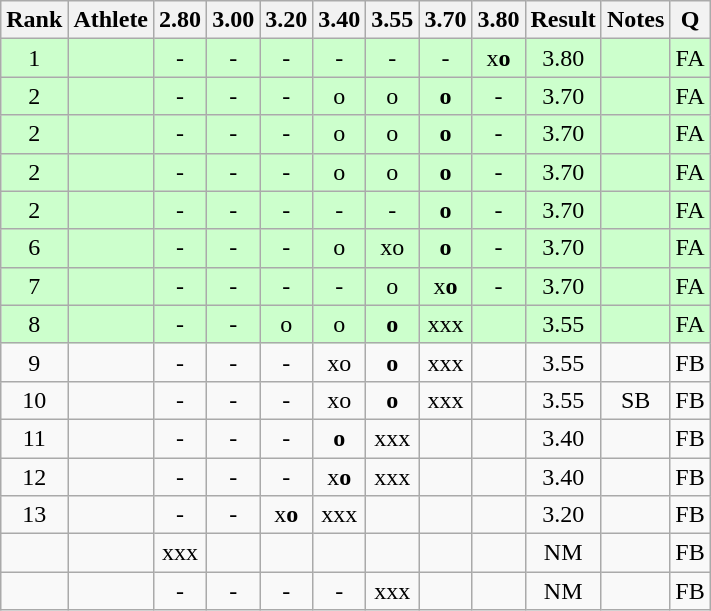<table class="wikitable" style="text-align:center">
<tr>
<th>Rank</th>
<th>Athlete</th>
<th>2.80</th>
<th>3.00</th>
<th>3.20</th>
<th>3.40</th>
<th>3.55</th>
<th>3.70</th>
<th>3.80</th>
<th>Result</th>
<th>Notes</th>
<th>Q</th>
</tr>
<tr bgcolor=ccffcc>
<td>1</td>
<td align=left></td>
<td>-</td>
<td>-</td>
<td>-</td>
<td>-</td>
<td>-</td>
<td>-</td>
<td>x<strong>o</strong></td>
<td>3.80</td>
<td></td>
<td>FA</td>
</tr>
<tr bgcolor=ccffcc>
<td>2</td>
<td align=left></td>
<td>-</td>
<td>-</td>
<td>-</td>
<td>o</td>
<td>o</td>
<td><strong>o</strong></td>
<td>-</td>
<td>3.70</td>
<td></td>
<td>FA</td>
</tr>
<tr bgcolor=ccffcc>
<td>2</td>
<td align=left></td>
<td>-</td>
<td>-</td>
<td>-</td>
<td>o</td>
<td>o</td>
<td><strong>o</strong></td>
<td>-</td>
<td>3.70</td>
<td></td>
<td>FA</td>
</tr>
<tr bgcolor=ccffcc>
<td>2</td>
<td align=left></td>
<td>-</td>
<td>-</td>
<td>-</td>
<td>o</td>
<td>o</td>
<td><strong>o</strong></td>
<td>-</td>
<td>3.70</td>
<td></td>
<td>FA</td>
</tr>
<tr bgcolor=ccffcc>
<td>2</td>
<td align=left></td>
<td>-</td>
<td>-</td>
<td>-</td>
<td>-</td>
<td>-</td>
<td><strong>o</strong></td>
<td>-</td>
<td>3.70</td>
<td></td>
<td>FA</td>
</tr>
<tr bgcolor=ccffcc>
<td>6</td>
<td align=left></td>
<td>-</td>
<td>-</td>
<td>-</td>
<td>o</td>
<td>xo</td>
<td><strong>o</strong></td>
<td>-</td>
<td>3.70</td>
<td></td>
<td>FA</td>
</tr>
<tr bgcolor=ccffcc>
<td>7</td>
<td align=left></td>
<td>-</td>
<td>-</td>
<td>-</td>
<td>-</td>
<td>o</td>
<td>x<strong>o</strong></td>
<td>-</td>
<td>3.70</td>
<td></td>
<td>FA</td>
</tr>
<tr bgcolor=ccffcc>
<td>8</td>
<td align=left></td>
<td>-</td>
<td>-</td>
<td>o</td>
<td>o</td>
<td><strong>o</strong></td>
<td>xxx</td>
<td></td>
<td>3.55</td>
<td></td>
<td>FA</td>
</tr>
<tr>
<td>9</td>
<td align=left></td>
<td>-</td>
<td>-</td>
<td>-</td>
<td>xo</td>
<td><strong>o</strong></td>
<td>xxx</td>
<td></td>
<td>3.55</td>
<td></td>
<td>FB</td>
</tr>
<tr>
<td>10</td>
<td align=left></td>
<td>-</td>
<td>-</td>
<td>-</td>
<td>xo</td>
<td><strong>o</strong></td>
<td>xxx</td>
<td></td>
<td>3.55</td>
<td>SB</td>
<td>FB</td>
</tr>
<tr>
<td>11</td>
<td align=left></td>
<td>-</td>
<td>-</td>
<td>-</td>
<td><strong>o</strong></td>
<td>xxx</td>
<td></td>
<td></td>
<td>3.40</td>
<td></td>
<td>FB</td>
</tr>
<tr>
<td>12</td>
<td align=left></td>
<td>-</td>
<td>-</td>
<td>-</td>
<td>x<strong>o</strong></td>
<td>xxx</td>
<td></td>
<td></td>
<td>3.40</td>
<td></td>
<td>FB</td>
</tr>
<tr>
<td>13</td>
<td align=left></td>
<td>-</td>
<td>-</td>
<td>x<strong>o</strong></td>
<td>xxx</td>
<td></td>
<td></td>
<td></td>
<td>3.20</td>
<td></td>
<td>FB</td>
</tr>
<tr>
<td></td>
<td align=left></td>
<td>xxx</td>
<td></td>
<td></td>
<td></td>
<td></td>
<td></td>
<td></td>
<td>NM</td>
<td></td>
<td>FB</td>
</tr>
<tr>
<td></td>
<td align=left></td>
<td>-</td>
<td>-</td>
<td>-</td>
<td>-</td>
<td>xxx</td>
<td></td>
<td></td>
<td>NM</td>
<td></td>
<td>FB</td>
</tr>
</table>
